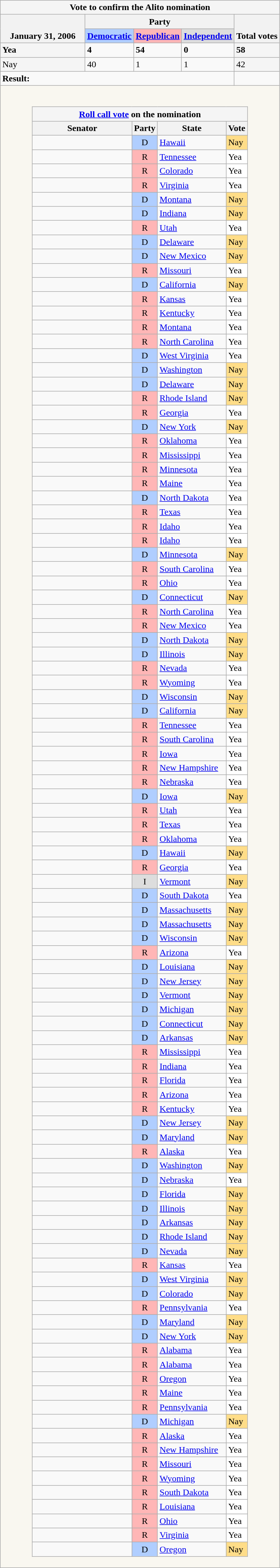<table class="wikitable">
<tr>
<th colspan=5 style="background:#f5f5f5">Vote to confirm the Alito nomination</th>
</tr>
<tr style="vertical-align:bottom;">
<th rowspan=2 style="width: 9em;">January 31, 2006</th>
<th colspan=3>Party</th>
<th rowspan=2>Total votes</th>
</tr>
<tr style="vertical-align:bottom;">
<th style="background-color:#b0ceff;"><a href='#'>Democratic</a></th>
<th style="background-color:#ffb6b6;"><a href='#'>Republican</a></th>
<th style="background-color:#dddddd;"><a href='#'>Independent</a></th>
</tr>
<tr>
<td style="background:#F5F5F5"><strong>Yea</strong></td>
<td><strong>4</strong></td>
<td><strong>54</strong></td>
<td><strong>0</strong></td>
<td style="background:#F5F5F5"><strong>58</strong></td>
</tr>
<tr>
<td style="background:#F5F5F5">Nay</td>
<td>40</td>
<td>1</td>
<td>1</td>
<td style="background:#F5F5F5">42</td>
</tr>
<tr>
<td colspan=4 style="text-align:left;"><strong>Result: </strong></td>
</tr>
<tr>
<td colspan=5 style="background:#f9f7f0"><br><table class="wikitable sortable" style="margin:1em auto;">
<tr>
<th colspan=4 style="background:#f5f5f5"><a href='#'>Roll call vote</a> on the nomination</th>
</tr>
<tr>
<th scope="col" style="width: 170px;">Senator</th>
<th>Party</th>
<th scope="col" style="width: 115px;">State</th>
<th>Vote</th>
</tr>
<tr>
<td></td>
<td style="background-color:#b0ceff; text-align: center;">D</td>
<td><a href='#'>Hawaii</a></td>
<td style="background-color:#ffdd88;">Nay</td>
</tr>
<tr>
<td></td>
<td style="background-color:#ffb6b6; text-align: center;">R</td>
<td><a href='#'>Tennessee</a></td>
<td style="background-color:#ffffff;">Yea</td>
</tr>
<tr>
<td></td>
<td style="background-color:#ffb6b6; text-align: center;">R</td>
<td><a href='#'>Colorado</a></td>
<td style="background-color:#ffffff;">Yea</td>
</tr>
<tr>
<td></td>
<td style="background-color:#ffb6b6; text-align: center;">R</td>
<td><a href='#'>Virginia</a></td>
<td style="background-color:#ffffff;">Yea</td>
</tr>
<tr>
<td></td>
<td style="background-color:#b0ceff; text-align: center;">D</td>
<td><a href='#'>Montana</a></td>
<td style="background-color:#ffdd88;">Nay</td>
</tr>
<tr>
<td></td>
<td style="background-color:#b0ceff; text-align: center;">D</td>
<td><a href='#'>Indiana</a></td>
<td style="background-color:#ffdd88;">Nay</td>
</tr>
<tr>
<td></td>
<td style="background-color:#ffb6b6; text-align: center;">R</td>
<td><a href='#'>Utah</a></td>
<td style="background-color:#ffffff;">Yea</td>
</tr>
<tr>
<td></td>
<td style="background-color:#b0ceff; text-align: center;">D</td>
<td><a href='#'>Delaware</a></td>
<td style="background-color:#ffdd88;">Nay</td>
</tr>
<tr>
<td></td>
<td style="background-color:#b0ceff; text-align: center;">D</td>
<td><a href='#'>New Mexico</a></td>
<td style="background-color:#ffdd88;">Nay</td>
</tr>
<tr>
<td></td>
<td style="background-color:#ffb6b6; text-align: center;">R</td>
<td><a href='#'>Missouri</a></td>
<td style="background-color:#ffffff;">Yea</td>
</tr>
<tr>
<td></td>
<td style="background-color:#b0ceff; text-align: center;">D</td>
<td><a href='#'>California</a></td>
<td style="background-color:#ffdd88;">Nay</td>
</tr>
<tr>
<td></td>
<td style="background-color:#ffb6b6; text-align: center;">R</td>
<td><a href='#'>Kansas</a></td>
<td style="background-color:#ffffff;">Yea</td>
</tr>
<tr>
<td></td>
<td style="background-color:#ffb6b6; text-align: center;">R</td>
<td><a href='#'>Kentucky</a></td>
<td style="background-color:#ffffff;">Yea</td>
</tr>
<tr>
<td></td>
<td style="background-color:#ffb6b6; text-align: center;">R</td>
<td><a href='#'>Montana</a></td>
<td style="background-color:#ffffff;">Yea</td>
</tr>
<tr>
<td></td>
<td style="background-color:#ffb6b6; text-align: center;">R</td>
<td><a href='#'>North Carolina</a></td>
<td style="background-color:#ffffff;">Yea</td>
</tr>
<tr>
<td></td>
<td style="background-color:#b0ceff; text-align: center;">D</td>
<td><a href='#'>West Virginia</a></td>
<td style="background-color:#ffffff;">Yea</td>
</tr>
<tr>
<td></td>
<td style="background-color:#b0ceff; text-align: center;">D</td>
<td><a href='#'>Washington</a></td>
<td style="background-color:#ffdd88;">Nay</td>
</tr>
<tr>
<td></td>
<td style="background-color:#b0ceff; text-align: center;">D</td>
<td><a href='#'>Delaware</a></td>
<td style="background-color:#ffdd88;">Nay</td>
</tr>
<tr>
<td></td>
<td style="background-color:#ffb6b6; text-align: center;">R</td>
<td><a href='#'>Rhode Island</a></td>
<td style="background-color:#ffdd88;">Nay</td>
</tr>
<tr>
<td></td>
<td style="background-color:#ffb6b6; text-align: center;">R</td>
<td><a href='#'>Georgia</a></td>
<td style="background-color:#ffffff;">Yea</td>
</tr>
<tr>
<td></td>
<td style="background-color:#b0ceff; text-align: center;">D</td>
<td><a href='#'>New York</a></td>
<td style="background-color:#ffdd88;">Nay</td>
</tr>
<tr>
<td></td>
<td style="background-color:#ffb6b6; text-align: center;">R</td>
<td><a href='#'>Oklahoma</a></td>
<td style="background-color:#ffffff;">Yea</td>
</tr>
<tr>
<td></td>
<td style="background-color:#ffb6b6; text-align: center;">R</td>
<td><a href='#'>Mississippi</a></td>
<td style="background-color:#ffffff;">Yea</td>
</tr>
<tr>
<td></td>
<td style="background-color:#ffb6b6; text-align: center;">R</td>
<td><a href='#'>Minnesota</a></td>
<td style="background-color:#ffffff;">Yea</td>
</tr>
<tr>
<td></td>
<td style="background-color:#ffb6b6; text-align: center;">R</td>
<td><a href='#'>Maine</a></td>
<td style="background-color:#ffffff;">Yea</td>
</tr>
<tr>
<td></td>
<td style="background-color:#b0ceff; text-align: center;">D</td>
<td><a href='#'>North Dakota</a></td>
<td style="background-color:#ffffff;">Yea</td>
</tr>
<tr>
<td></td>
<td style="background-color:#ffb6b6; text-align: center;">R</td>
<td><a href='#'>Texas</a></td>
<td style="background-color:#ffffff;">Yea</td>
</tr>
<tr>
<td></td>
<td style="background-color:#ffb6b6; text-align: center;">R</td>
<td><a href='#'>Idaho</a></td>
<td style="background-color:#ffffff;">Yea</td>
</tr>
<tr>
<td></td>
<td style="background-color:#ffb6b6; text-align: center;">R</td>
<td><a href='#'>Idaho</a></td>
<td style="background-color:#ffffff;">Yea</td>
</tr>
<tr>
<td></td>
<td style="background-color:#b0ceff; text-align: center;">D</td>
<td><a href='#'>Minnesota</a></td>
<td style="background-color:#ffdd88;">Nay</td>
</tr>
<tr>
<td></td>
<td style="background-color:#ffb6b6; text-align: center;">R</td>
<td><a href='#'>South Carolina</a></td>
<td style="background-color:#ffffff;">Yea</td>
</tr>
<tr>
<td></td>
<td style="background-color:#ffb6b6; text-align: center;">R</td>
<td><a href='#'>Ohio</a></td>
<td style="background-color:#ffffff;">Yea</td>
</tr>
<tr>
<td></td>
<td style="background-color:#b0ceff; text-align: center;">D</td>
<td><a href='#'>Connecticut</a></td>
<td style="background-color:#ffdd88;">Nay</td>
</tr>
<tr>
<td></td>
<td style="background-color:#ffb6b6; text-align: center;">R</td>
<td><a href='#'>North Carolina</a></td>
<td style="background-color:#ffffff;">Yea</td>
</tr>
<tr>
<td></td>
<td style="background-color:#ffb6b6; text-align: center;">R</td>
<td><a href='#'>New Mexico</a></td>
<td style="background-color:#ffffff;">Yea</td>
</tr>
<tr>
<td></td>
<td style="background-color:#b0ceff; text-align: center;">D</td>
<td><a href='#'>North Dakota</a></td>
<td style="background-color:#ffdd88;">Nay</td>
</tr>
<tr>
<td></td>
<td style="background-color:#b0ceff; text-align: center;">D</td>
<td><a href='#'>Illinois</a></td>
<td style="background-color:#ffdd88;">Nay</td>
</tr>
<tr>
<td></td>
<td style="background-color:#ffb6b6; text-align: center;">R</td>
<td><a href='#'>Nevada</a></td>
<td style="background-color:#ffffff;">Yea</td>
</tr>
<tr>
<td></td>
<td style="background-color:#ffb6b6; text-align: center;">R</td>
<td><a href='#'>Wyoming</a></td>
<td style="background-color:#ffffff;">Yea</td>
</tr>
<tr>
<td></td>
<td style="background-color:#b0ceff; text-align: center;">D</td>
<td><a href='#'>Wisconsin</a></td>
<td style="background-color:#ffdd88;">Nay</td>
</tr>
<tr>
<td></td>
<td style="background-color:#b0ceff; text-align: center;">D</td>
<td><a href='#'>California</a></td>
<td style="background-color:#ffdd88;">Nay</td>
</tr>
<tr>
<td></td>
<td style="background-color:#ffb6b6; text-align: center;">R</td>
<td><a href='#'>Tennessee</a></td>
<td style="background-color:#ffffff;">Yea</td>
</tr>
<tr>
<td></td>
<td style="background-color:#ffb6b6; text-align: center;">R</td>
<td><a href='#'>South Carolina</a></td>
<td style="background-color:#ffffff;">Yea</td>
</tr>
<tr>
<td></td>
<td style="background-color:#ffb6b6; text-align: center;">R</td>
<td><a href='#'>Iowa</a></td>
<td style="background-color:#ffffff;">Yea</td>
</tr>
<tr>
<td></td>
<td style="background-color:#ffb6b6; text-align: center;">R</td>
<td><a href='#'>New Hampshire</a></td>
<td style="background-color:#ffffff;">Yea</td>
</tr>
<tr>
<td></td>
<td style="background-color:#ffb6b6; text-align: center;">R</td>
<td><a href='#'>Nebraska</a></td>
<td style="background-color:#ffffff;">Yea</td>
</tr>
<tr>
<td></td>
<td style="background-color:#b0ceff; text-align: center;">D</td>
<td><a href='#'>Iowa</a></td>
<td style="background-color:#ffdd88;">Nay</td>
</tr>
<tr>
<td></td>
<td style="background-color:#ffb6b6; text-align: center;">R</td>
<td><a href='#'>Utah</a></td>
<td style="background-color:#ffffff;">Yea</td>
</tr>
<tr>
<td></td>
<td style="background-color:#ffb6b6; text-align: center;">R</td>
<td><a href='#'>Texas</a></td>
<td style="background-color:#ffffff;">Yea</td>
</tr>
<tr>
<td></td>
<td style="background-color:#ffb6b6; text-align: center;">R</td>
<td><a href='#'>Oklahoma</a></td>
<td style="background-color:#ffffff;">Yea</td>
</tr>
<tr>
<td></td>
<td style="background-color:#b0ceff; text-align: center;">D</td>
<td><a href='#'>Hawaii</a></td>
<td style="background-color:#ffdd88;">Nay</td>
</tr>
<tr>
<td></td>
<td style="background-color:#ffb6b6; text-align: center;">R</td>
<td><a href='#'>Georgia</a></td>
<td style="background-color:#ffffff;">Yea</td>
</tr>
<tr>
<td></td>
<td style="background-color:#dddddd; text-align: center;">I</td>
<td><a href='#'>Vermont</a></td>
<td style="background-color:#ffdd88;">Nay</td>
</tr>
<tr>
<td></td>
<td style="background-color:#b0ceff; text-align: center;">D</td>
<td><a href='#'>South Dakota</a></td>
<td style="background-color:#ffffff;">Yea</td>
</tr>
<tr>
<td></td>
<td style="background-color:#b0ceff; text-align: center;">D</td>
<td><a href='#'>Massachusetts</a></td>
<td style="background-color:#ffdd88;">Nay</td>
</tr>
<tr>
<td></td>
<td style="background-color:#b0ceff; text-align: center;">D</td>
<td><a href='#'>Massachusetts</a></td>
<td style="background-color:#ffdd88;">Nay</td>
</tr>
<tr>
<td></td>
<td style="background-color:#b0ceff; text-align: center;">D</td>
<td><a href='#'>Wisconsin</a></td>
<td style="background-color:#ffdd88;">Nay</td>
</tr>
<tr>
<td></td>
<td style="background-color:#ffb6b6; text-align: center;">R</td>
<td><a href='#'>Arizona</a></td>
<td style="background-color:#ffffff;">Yea</td>
</tr>
<tr>
<td></td>
<td style="background-color:#b0ceff; text-align: center;">D</td>
<td><a href='#'>Louisiana</a></td>
<td style="background-color:#ffdd88;">Nay</td>
</tr>
<tr>
<td></td>
<td style="background-color:#b0ceff; text-align: center;">D</td>
<td><a href='#'>New Jersey</a></td>
<td style="background-color:#ffdd88;">Nay</td>
</tr>
<tr>
<td></td>
<td style="background-color:#b0ceff; text-align: center;">D</td>
<td><a href='#'>Vermont</a></td>
<td style="background-color:#ffdd88;">Nay</td>
</tr>
<tr>
<td></td>
<td style="background-color:#b0ceff; text-align: center;">D</td>
<td><a href='#'>Michigan</a></td>
<td style="background-color:#ffdd88;">Nay</td>
</tr>
<tr>
<td></td>
<td style="background-color:#b0ceff; text-align: center;">D</td>
<td><a href='#'>Connecticut</a></td>
<td style="background-color:#ffdd88;">Nay</td>
</tr>
<tr>
<td></td>
<td style="background-color:#b0ceff; text-align: center;">D</td>
<td><a href='#'>Arkansas</a></td>
<td style="background-color:#ffdd88;">Nay</td>
</tr>
<tr>
<td></td>
<td style="background-color:#ffb6b6; text-align: center;">R</td>
<td><a href='#'>Mississippi</a></td>
<td style="background-color:#ffffff;">Yea</td>
</tr>
<tr>
<td></td>
<td style="background-color:#ffb6b6; text-align: center;">R</td>
<td><a href='#'>Indiana</a></td>
<td style="background-color:#ffffff;">Yea</td>
</tr>
<tr>
<td></td>
<td style="background-color:#ffb6b6; text-align: center;">R</td>
<td><a href='#'>Florida</a></td>
<td style="background-color:#ffffff;">Yea</td>
</tr>
<tr>
<td></td>
<td style="background-color:#ffb6b6; text-align: center;">R</td>
<td><a href='#'>Arizona</a></td>
<td style="background-color:#ffffff;">Yea</td>
</tr>
<tr>
<td></td>
<td style="background-color:#ffb6b6; text-align: center;">R</td>
<td><a href='#'>Kentucky</a></td>
<td style="background-color:#ffffff;">Yea</td>
</tr>
<tr>
<td></td>
<td style="background-color:#b0ceff; text-align: center;">D</td>
<td><a href='#'>New Jersey</a></td>
<td style="background-color:#ffdd88;">Nay</td>
</tr>
<tr>
<td></td>
<td style="background-color:#b0ceff; text-align: center;">D</td>
<td><a href='#'>Maryland</a></td>
<td style="background-color:#ffdd88;">Nay</td>
</tr>
<tr>
<td></td>
<td style="background-color:#ffb6b6; text-align: center;">R</td>
<td><a href='#'>Alaska</a></td>
<td style="background-color:#ffffff;">Yea</td>
</tr>
<tr>
<td></td>
<td style="background-color:#b0ceff; text-align: center;">D</td>
<td><a href='#'>Washington</a></td>
<td style="background-color:#ffdd88;">Nay</td>
</tr>
<tr>
<td></td>
<td style="background-color:#b0ceff; text-align: center;">D</td>
<td><a href='#'>Nebraska</a></td>
<td style="background-color:#ffffff;">Yea</td>
</tr>
<tr>
<td></td>
<td style="background-color:#b0ceff; text-align: center;">D</td>
<td><a href='#'>Florida</a></td>
<td style="background-color:#ffdd88;">Nay</td>
</tr>
<tr>
<td></td>
<td style="background-color:#b0ceff; text-align: center;">D</td>
<td><a href='#'>Illinois</a></td>
<td style="background-color:#ffdd88;">Nay</td>
</tr>
<tr>
<td></td>
<td style="background-color:#b0ceff; text-align: center;">D</td>
<td><a href='#'>Arkansas</a></td>
<td style="background-color:#ffdd88;">Nay</td>
</tr>
<tr>
<td></td>
<td style="background-color:#b0ceff; text-align: center;">D</td>
<td><a href='#'>Rhode Island</a></td>
<td style="background-color:#ffdd88;">Nay</td>
</tr>
<tr>
<td></td>
<td style="background-color:#b0ceff; text-align: center;">D</td>
<td><a href='#'>Nevada</a></td>
<td style="background-color:#ffdd88;">Nay</td>
</tr>
<tr>
<td></td>
<td style="background-color:#ffb6b6; text-align: center;">R</td>
<td><a href='#'>Kansas</a></td>
<td style="background-color:#ffffff;">Yea</td>
</tr>
<tr>
<td></td>
<td style="background-color:#b0ceff; text-align: center;">D</td>
<td><a href='#'>West Virginia</a></td>
<td style="background-color:#ffdd88;">Nay</td>
</tr>
<tr>
<td></td>
<td style="background-color:#b0ceff; text-align: center;">D</td>
<td><a href='#'>Colorado</a></td>
<td style="background-color:#ffdd88;">Nay</td>
</tr>
<tr>
<td></td>
<td style="background-color:#ffb6b6; text-align: center;">R</td>
<td><a href='#'>Pennsylvania</a></td>
<td style="background-color:#ffffff;">Yea</td>
</tr>
<tr>
<td></td>
<td style="background-color:#b0ceff; text-align: center;">D</td>
<td><a href='#'>Maryland</a></td>
<td style="background-color:#ffdd88;">Nay</td>
</tr>
<tr>
<td></td>
<td style="background-color:#b0ceff; text-align: center;">D</td>
<td><a href='#'>New York</a></td>
<td style="background-color:#ffdd88;">Nay</td>
</tr>
<tr>
<td></td>
<td style="background-color:#ffb6b6; text-align: center;">R</td>
<td><a href='#'>Alabama</a></td>
<td style="background-color:#ffffff;">Yea</td>
</tr>
<tr>
<td></td>
<td style="background-color:#ffb6b6; text-align: center;">R</td>
<td><a href='#'>Alabama</a></td>
<td style="background-color:#ffffff;">Yea</td>
</tr>
<tr>
<td></td>
<td style="background-color:#ffb6b6; text-align: center;">R</td>
<td><a href='#'>Oregon</a></td>
<td style="background-color:#ffffff;">Yea</td>
</tr>
<tr>
<td></td>
<td style="background-color:#ffb6b6; text-align: center;">R</td>
<td><a href='#'>Maine</a></td>
<td style="background-color:#ffffff;">Yea</td>
</tr>
<tr>
<td></td>
<td style="background-color:#ffb6b6; text-align: center;">R</td>
<td><a href='#'>Pennsylvania</a></td>
<td style="background-color:#ffffff;">Yea</td>
</tr>
<tr>
<td></td>
<td style="background-color:#b0ceff; text-align: center;">D</td>
<td><a href='#'>Michigan</a></td>
<td style="background-color:#ffdd88;">Nay</td>
</tr>
<tr>
<td></td>
<td style="background-color:#ffb6b6; text-align: center;">R</td>
<td><a href='#'>Alaska</a></td>
<td style="background-color:#ffffff;">Yea</td>
</tr>
<tr>
<td></td>
<td style="background-color:#ffb6b6; text-align: center;">R</td>
<td><a href='#'>New Hampshire</a></td>
<td style="background-color:#ffffff;">Yea</td>
</tr>
<tr>
<td></td>
<td style="background-color:#ffb6b6; text-align: center;">R</td>
<td><a href='#'>Missouri</a></td>
<td style="background-color:#ffffff;">Yea</td>
</tr>
<tr>
<td></td>
<td style="background-color:#ffb6b6; text-align: center;">R</td>
<td><a href='#'>Wyoming</a></td>
<td style="background-color:#ffffff;">Yea</td>
</tr>
<tr>
<td></td>
<td style="background-color:#ffb6b6; text-align: center;">R</td>
<td><a href='#'>South Dakota</a></td>
<td style="background-color:#ffffff;">Yea</td>
</tr>
<tr>
<td></td>
<td style="background-color:#ffb6b6; text-align: center;">R</td>
<td><a href='#'>Louisiana</a></td>
<td style="background-color:#ffffff;">Yea</td>
</tr>
<tr>
<td></td>
<td style="background-color:#ffb6b6; text-align: center;">R</td>
<td><a href='#'>Ohio</a></td>
<td style="background-color:#ffffff;">Yea</td>
</tr>
<tr>
<td></td>
<td style="background-color:#ffb6b6; text-align: center;">R</td>
<td><a href='#'>Virginia</a></td>
<td style="background-color:#ffffff;">Yea</td>
</tr>
<tr>
<td></td>
<td style="background-color:#b0ceff; text-align: center;">D</td>
<td><a href='#'>Oregon</a></td>
<td style="background-color:#ffdd88;">Nay</td>
</tr>
</table>
</td>
</tr>
</table>
